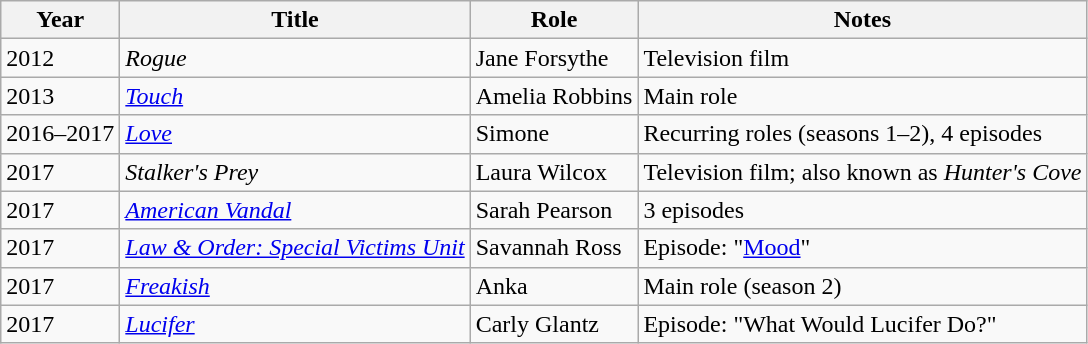<table class="wikitable sortable">
<tr>
<th>Year</th>
<th>Title</th>
<th>Role</th>
<th class="unsortable">Notes</th>
</tr>
<tr>
<td>2012</td>
<td><em>Rogue</em></td>
<td>Jane Forsythe</td>
<td>Television film</td>
</tr>
<tr>
<td>2013</td>
<td><em><a href='#'>Touch</a></em></td>
<td>Amelia Robbins</td>
<td>Main role</td>
</tr>
<tr>
<td>2016–2017</td>
<td><em><a href='#'>Love</a></em></td>
<td>Simone</td>
<td>Recurring roles (seasons 1–2), 4 episodes</td>
</tr>
<tr>
<td>2017</td>
<td><em>Stalker's Prey</em></td>
<td>Laura Wilcox</td>
<td>Television film; also known as <em>Hunter's Cove</em></td>
</tr>
<tr>
<td>2017</td>
<td><em><a href='#'>American Vandal</a></em></td>
<td>Sarah Pearson</td>
<td>3 episodes</td>
</tr>
<tr>
<td>2017</td>
<td><em><a href='#'>Law & Order: Special Victims Unit</a></em></td>
<td>Savannah Ross</td>
<td>Episode: "<a href='#'>Mood</a>"</td>
</tr>
<tr>
<td>2017</td>
<td><em><a href='#'>Freakish</a></em></td>
<td>Anka</td>
<td>Main role (season 2)</td>
</tr>
<tr>
<td>2017</td>
<td><em><a href='#'>Lucifer</a></em></td>
<td>Carly Glantz</td>
<td>Episode: "What Would Lucifer Do?"</td>
</tr>
</table>
